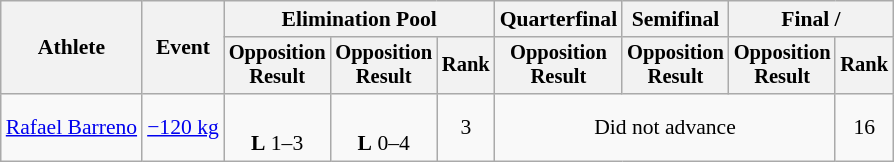<table class="wikitable" style="font-size:90%">
<tr>
<th rowspan="2">Athlete</th>
<th rowspan="2">Event</th>
<th colspan=3>Elimination Pool</th>
<th>Quarterfinal</th>
<th>Semifinal</th>
<th colspan=2>Final / </th>
</tr>
<tr style="font-size: 95%">
<th>Opposition<br>Result</th>
<th>Opposition<br>Result</th>
<th>Rank</th>
<th>Opposition<br>Result</th>
<th>Opposition<br>Result</th>
<th>Opposition<br>Result</th>
<th>Rank</th>
</tr>
<tr align=center>
<td align=left><a href='#'>Rafael Barreno</a></td>
<td align=left><a href='#'>−120 kg</a></td>
<td><br><strong>L</strong> 1–3 <sup></sup></td>
<td><br><strong>L</strong> 0–4 <sup></sup></td>
<td>3</td>
<td colspan=3>Did not advance</td>
<td>16</td>
</tr>
</table>
